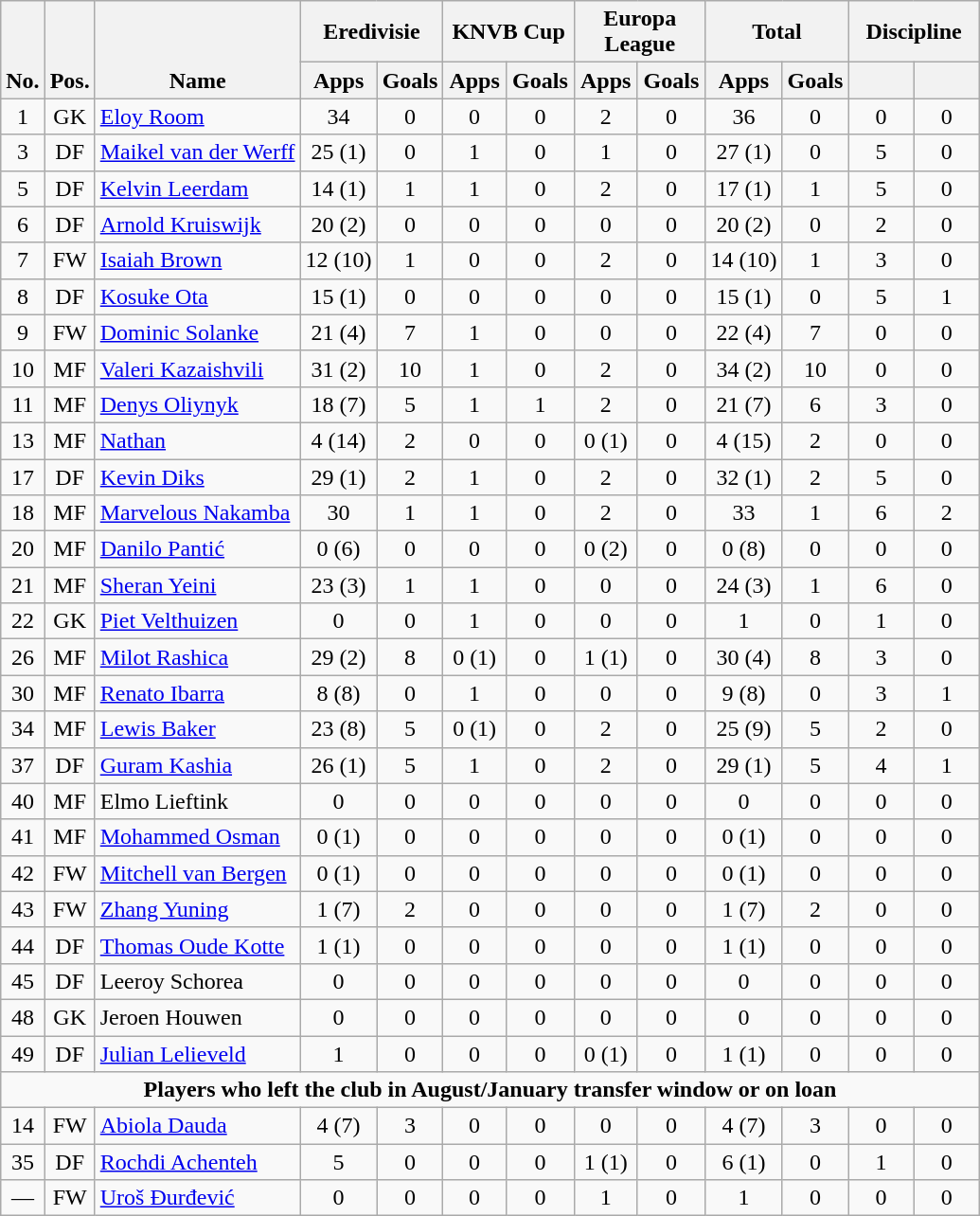<table class="wikitable" style="text-align:center">
<tr>
<th rowspan="2" style="vertical-align:bottom;">No.</th>
<th rowspan="2" style="vertical-align:bottom;">Pos.</th>
<th rowspan="2" style="vertical-align:bottom;">Name</th>
<th colspan="2" style="width:85px;">Eredivisie</th>
<th colspan="2" style="width:85px;">KNVB Cup</th>
<th colspan="2" style="width:85px;">Europa League</th>
<th colspan="2" style="width:85px;">Total</th>
<th colspan="2" style="width:85px;">Discipline</th>
</tr>
<tr>
<th>Apps</th>
<th>Goals</th>
<th>Apps</th>
<th>Goals</th>
<th>Apps</th>
<th>Goals</th>
<th>Apps</th>
<th>Goals</th>
<th></th>
<th></th>
</tr>
<tr>
<td>1</td>
<td>GK</td>
<td align="left"> <a href='#'>Eloy Room</a></td>
<td>34</td>
<td>0</td>
<td>0</td>
<td>0</td>
<td>2</td>
<td>0</td>
<td>36</td>
<td>0</td>
<td>0</td>
<td>0</td>
</tr>
<tr>
<td>3</td>
<td>DF</td>
<td align="left"> <a href='#'>Maikel van der Werff</a></td>
<td>25 (1)</td>
<td>0</td>
<td>1</td>
<td>0</td>
<td>1</td>
<td>0</td>
<td>27 (1)</td>
<td>0</td>
<td>5</td>
<td>0</td>
</tr>
<tr>
<td>5</td>
<td>DF</td>
<td align="left"> <a href='#'>Kelvin Leerdam</a></td>
<td>14 (1)</td>
<td>1</td>
<td>1</td>
<td>0</td>
<td>2</td>
<td>0</td>
<td>17 (1)</td>
<td>1</td>
<td>5</td>
<td>0</td>
</tr>
<tr>
<td>6</td>
<td>DF</td>
<td align="left"> <a href='#'>Arnold Kruiswijk</a></td>
<td>20 (2)</td>
<td>0</td>
<td>0</td>
<td>0</td>
<td>0</td>
<td>0</td>
<td>20 (2)</td>
<td>0</td>
<td>2</td>
<td>0</td>
</tr>
<tr>
<td>7</td>
<td>FW</td>
<td align="left"> <a href='#'>Isaiah Brown</a></td>
<td>12 (10)</td>
<td>1</td>
<td>0</td>
<td>0</td>
<td>2</td>
<td>0</td>
<td>14 (10)</td>
<td>1</td>
<td>3</td>
<td>0</td>
</tr>
<tr>
<td>8</td>
<td>DF</td>
<td align="left"> <a href='#'>Kosuke Ota</a></td>
<td>15 (1)</td>
<td>0</td>
<td>0</td>
<td>0</td>
<td>0</td>
<td>0</td>
<td>15 (1)</td>
<td>0</td>
<td>5</td>
<td>1</td>
</tr>
<tr>
<td>9</td>
<td>FW</td>
<td align="left"> <a href='#'>Dominic Solanke</a></td>
<td>21 (4)</td>
<td>7</td>
<td>1</td>
<td>0</td>
<td>0</td>
<td>0</td>
<td>22 (4)</td>
<td>7</td>
<td>0</td>
<td>0</td>
</tr>
<tr>
<td>10</td>
<td>MF</td>
<td align="left"> <a href='#'>Valeri Kazaishvili</a></td>
<td>31 (2)</td>
<td>10</td>
<td>1</td>
<td>0</td>
<td>2</td>
<td>0</td>
<td>34 (2)</td>
<td>10</td>
<td>0</td>
<td>0</td>
</tr>
<tr>
<td>11</td>
<td>MF</td>
<td align="left"> <a href='#'>Denys Oliynyk</a></td>
<td>18 (7)</td>
<td>5</td>
<td>1</td>
<td>1</td>
<td>2</td>
<td>0</td>
<td>21 (7)</td>
<td>6</td>
<td>3</td>
<td>0</td>
</tr>
<tr>
<td>13</td>
<td>MF</td>
<td align="left"> <a href='#'>Nathan</a></td>
<td>4 (14)</td>
<td>2</td>
<td>0</td>
<td>0</td>
<td>0 (1)</td>
<td>0</td>
<td>4 (15)</td>
<td>2</td>
<td>0</td>
<td>0</td>
</tr>
<tr>
<td>17</td>
<td>DF</td>
<td align="left"> <a href='#'>Kevin Diks</a></td>
<td>29 (1)</td>
<td>2</td>
<td>1</td>
<td>0</td>
<td>2</td>
<td>0</td>
<td>32 (1)</td>
<td>2</td>
<td>5</td>
<td>0</td>
</tr>
<tr>
<td>18</td>
<td>MF</td>
<td align="left"> <a href='#'>Marvelous Nakamba</a></td>
<td>30</td>
<td>1</td>
<td>1</td>
<td>0</td>
<td>2</td>
<td>0</td>
<td>33</td>
<td>1</td>
<td>6</td>
<td>2</td>
</tr>
<tr>
<td>20</td>
<td>MF</td>
<td align="left"> <a href='#'>Danilo Pantić</a></td>
<td>0 (6)</td>
<td>0</td>
<td>0</td>
<td>0</td>
<td>0 (2)</td>
<td>0</td>
<td>0 (8)</td>
<td>0</td>
<td>0</td>
<td>0</td>
</tr>
<tr>
<td>21</td>
<td>MF</td>
<td align="left"> <a href='#'>Sheran Yeini</a></td>
<td>23 (3)</td>
<td>1</td>
<td>1</td>
<td>0</td>
<td>0</td>
<td>0</td>
<td>24 (3)</td>
<td>1</td>
<td>6</td>
<td>0</td>
</tr>
<tr>
<td>22</td>
<td>GK</td>
<td align="left"> <a href='#'>Piet Velthuizen</a></td>
<td>0</td>
<td>0</td>
<td>1</td>
<td>0</td>
<td>0</td>
<td>0</td>
<td>1</td>
<td>0</td>
<td>1</td>
<td>0</td>
</tr>
<tr>
<td>26</td>
<td>MF</td>
<td align="left"> <a href='#'>Milot Rashica</a></td>
<td>29 (2)</td>
<td>8</td>
<td>0 (1)</td>
<td>0</td>
<td>1 (1)</td>
<td>0</td>
<td>30 (4)</td>
<td>8</td>
<td>3</td>
<td>0</td>
</tr>
<tr>
<td>30</td>
<td>MF</td>
<td align="left"> <a href='#'>Renato Ibarra</a></td>
<td>8 (8)</td>
<td>0</td>
<td>1</td>
<td>0</td>
<td>0</td>
<td>0</td>
<td>9 (8)</td>
<td>0</td>
<td>3</td>
<td>1</td>
</tr>
<tr>
<td>34</td>
<td>MF</td>
<td align="left"> <a href='#'>Lewis Baker</a></td>
<td>23 (8)</td>
<td>5</td>
<td>0 (1)</td>
<td>0</td>
<td>2</td>
<td>0</td>
<td>25 (9)</td>
<td>5</td>
<td>2</td>
<td>0</td>
</tr>
<tr>
<td>37</td>
<td>DF</td>
<td align="left"> <a href='#'>Guram Kashia</a></td>
<td>26 (1)</td>
<td>5</td>
<td>1</td>
<td>0</td>
<td>2</td>
<td>0</td>
<td>29 (1)</td>
<td>5</td>
<td>4</td>
<td>1</td>
</tr>
<tr>
<td>40</td>
<td>MF</td>
<td align="left"> Elmo Lieftink</td>
<td>0</td>
<td>0</td>
<td>0</td>
<td>0</td>
<td>0</td>
<td>0</td>
<td>0</td>
<td>0</td>
<td>0</td>
<td>0</td>
</tr>
<tr>
<td>41</td>
<td>MF</td>
<td align="left"> <a href='#'>Mohammed Osman</a></td>
<td>0 (1)</td>
<td>0</td>
<td>0</td>
<td>0</td>
<td>0</td>
<td>0</td>
<td>0 (1)</td>
<td>0</td>
<td>0</td>
<td>0</td>
</tr>
<tr>
<td>42</td>
<td>FW</td>
<td align="left"> <a href='#'>Mitchell van Bergen</a></td>
<td>0 (1)</td>
<td>0</td>
<td>0</td>
<td>0</td>
<td>0</td>
<td>0</td>
<td>0 (1)</td>
<td>0</td>
<td>0</td>
<td>0</td>
</tr>
<tr>
<td>43</td>
<td>FW</td>
<td align="left"> <a href='#'>Zhang Yuning</a></td>
<td>1 (7)</td>
<td>2</td>
<td>0</td>
<td>0</td>
<td>0</td>
<td>0</td>
<td>1 (7)</td>
<td>2</td>
<td>0</td>
<td>0</td>
</tr>
<tr>
<td>44</td>
<td>DF</td>
<td align="left"> <a href='#'>Thomas Oude Kotte</a></td>
<td>1 (1)</td>
<td>0</td>
<td>0</td>
<td>0</td>
<td>0</td>
<td>0</td>
<td>1 (1)</td>
<td>0</td>
<td>0</td>
<td>0</td>
</tr>
<tr>
<td>45</td>
<td>DF</td>
<td align="left"> Leeroy Schorea</td>
<td>0</td>
<td>0</td>
<td>0</td>
<td>0</td>
<td>0</td>
<td>0</td>
<td>0</td>
<td>0</td>
<td>0</td>
<td>0</td>
</tr>
<tr>
<td>48</td>
<td>GK</td>
<td align="left"> Jeroen Houwen</td>
<td>0</td>
<td>0</td>
<td>0</td>
<td>0</td>
<td>0</td>
<td>0</td>
<td>0</td>
<td>0</td>
<td>0</td>
<td>0</td>
</tr>
<tr>
<td>49</td>
<td>DF</td>
<td align="left"> <a href='#'>Julian Lelieveld</a></td>
<td>1</td>
<td>0</td>
<td>0</td>
<td>0</td>
<td>0 (1)</td>
<td>0</td>
<td>1 (1)</td>
<td>0</td>
<td>0</td>
<td>0</td>
</tr>
<tr>
<td colspan="17"><strong>Players who left the club in August/January transfer window or on loan</strong></td>
</tr>
<tr>
<td>14</td>
<td>FW</td>
<td align="left"> <a href='#'>Abiola Dauda</a></td>
<td>4 (7)</td>
<td>3</td>
<td>0</td>
<td>0</td>
<td>0</td>
<td>0</td>
<td>4 (7)</td>
<td>3</td>
<td>0</td>
<td>0</td>
</tr>
<tr>
<td>35</td>
<td>DF</td>
<td align="left"> <a href='#'>Rochdi Achenteh</a></td>
<td>5</td>
<td>0</td>
<td>0</td>
<td>0</td>
<td>1 (1)</td>
<td>0</td>
<td>6 (1)</td>
<td>0</td>
<td>1</td>
<td>0</td>
</tr>
<tr>
<td>—</td>
<td>FW</td>
<td align="left"> <a href='#'>Uroš Đurđević</a></td>
<td>0</td>
<td>0</td>
<td>0</td>
<td>0</td>
<td>1</td>
<td>0</td>
<td>1</td>
<td>0</td>
<td>0</td>
<td>0</td>
</tr>
</table>
